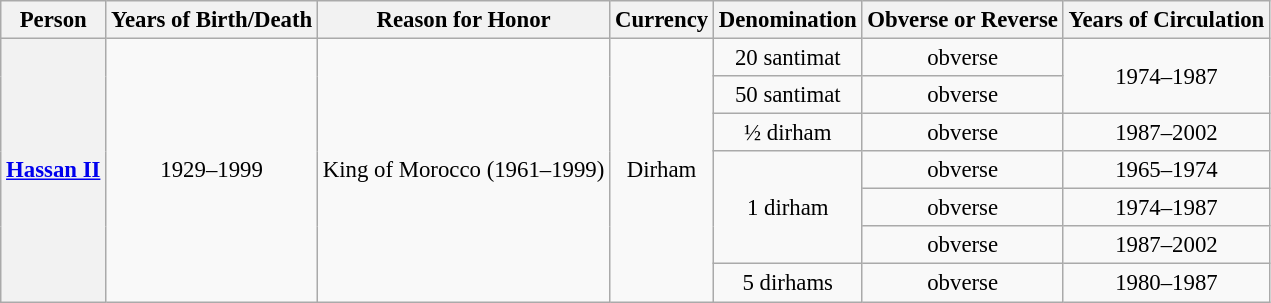<table class="wikitable" style="font-size:95%; text-align:center;">
<tr>
<th>Person</th>
<th>Years of Birth/Death</th>
<th>Reason for Honor</th>
<th>Currency</th>
<th>Denomination</th>
<th>Obverse or Reverse</th>
<th>Years of Circulation</th>
</tr>
<tr>
<th rowspan="7"><a href='#'>Hassan II</a></th>
<td rowspan="7">1929–1999</td>
<td rowspan="7">King of Morocco (1961–1999)</td>
<td rowspan="7">Dirham</td>
<td>20 santimat</td>
<td>obverse</td>
<td rowspan="2">1974–1987</td>
</tr>
<tr>
<td>50 santimat</td>
<td>obverse</td>
</tr>
<tr>
<td>½ dirham</td>
<td>obverse</td>
<td>1987–2002</td>
</tr>
<tr>
<td rowspan="3">1 dirham</td>
<td>obverse</td>
<td>1965–1974</td>
</tr>
<tr>
<td>obverse</td>
<td>1974–1987</td>
</tr>
<tr>
<td>obverse</td>
<td>1987–2002</td>
</tr>
<tr>
<td>5 dirhams</td>
<td>obverse</td>
<td>1980–1987</td>
</tr>
</table>
